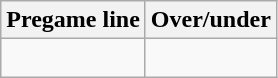<table class="wikitable">
<tr align="center">
<th style=>Pregame line</th>
<th style=>Over/under</th>
</tr>
<tr align="center">
<td> </td>
<td> </td>
</tr>
</table>
